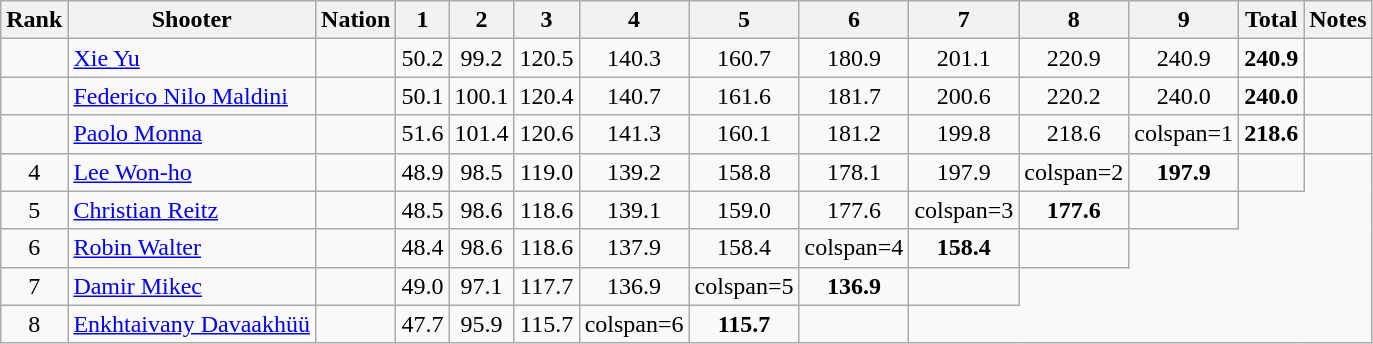<table class="wikitable sortable" style="text-align:center">
<tr>
<th>Rank</th>
<th>Shooter</th>
<th>Nation</th>
<th>1</th>
<th>2</th>
<th>3</th>
<th>4</th>
<th>5</th>
<th>6</th>
<th>7</th>
<th>8</th>
<th>9</th>
<th>Total</th>
<th>Notes</th>
</tr>
<tr>
<td></td>
<td align=left><a href='#'>Xie Yu</a></td>
<td align=left></td>
<td>50.2</td>
<td>99.2</td>
<td>120.5</td>
<td>140.3</td>
<td>160.7</td>
<td>180.9</td>
<td>201.1</td>
<td>220.9</td>
<td>240.9</td>
<td><strong>240.9</strong></td>
<td></td>
</tr>
<tr>
<td></td>
<td align=left><a href='#'>Federico Nilo Maldini</a></td>
<td align=left></td>
<td>50.1</td>
<td>100.1</td>
<td>120.4</td>
<td>140.7</td>
<td>161.6</td>
<td>181.7</td>
<td>200.6</td>
<td>220.2</td>
<td>240.0</td>
<td><strong>240.0</strong></td>
<td></td>
</tr>
<tr>
<td></td>
<td align=left><a href='#'>Paolo Monna</a></td>
<td align=left></td>
<td>51.6</td>
<td>101.4</td>
<td>120.6</td>
<td>141.3</td>
<td>160.1</td>
<td>181.2</td>
<td>199.8</td>
<td>218.6</td>
<td>colspan=1 </td>
<td><strong>218.6</strong></td>
<td></td>
</tr>
<tr>
<td>4</td>
<td align=left><a href='#'>Lee Won-ho</a></td>
<td align=left></td>
<td>48.9</td>
<td>98.5</td>
<td>119.0</td>
<td>139.2</td>
<td>158.8</td>
<td>178.1</td>
<td>197.9</td>
<td>colspan=2 </td>
<td><strong>197.9</strong></td>
<td></td>
</tr>
<tr>
<td>5</td>
<td align=left><a href='#'>Christian Reitz</a></td>
<td align=left></td>
<td>48.5</td>
<td>98.6</td>
<td>118.6</td>
<td>139.1</td>
<td>159.0</td>
<td>177.6</td>
<td>colspan=3 </td>
<td><strong>177.6</strong></td>
<td></td>
</tr>
<tr>
<td>6</td>
<td align=left><a href='#'>Robin Walter</a></td>
<td align=left></td>
<td>48.4</td>
<td>98.6</td>
<td>118.6</td>
<td>137.9</td>
<td>158.4</td>
<td>colspan=4 </td>
<td><strong>158.4</strong></td>
<td></td>
</tr>
<tr>
<td>7</td>
<td align=left><a href='#'>Damir Mikec</a></td>
<td align=left></td>
<td>49.0</td>
<td>97.1</td>
<td>117.7</td>
<td>136.9</td>
<td>colspan=5 </td>
<td><strong>136.9</strong></td>
<td></td>
</tr>
<tr>
<td>8</td>
<td align=left><a href='#'>Enkhtaivany Davaakhüü</a></td>
<td align=left></td>
<td>47.7</td>
<td>95.9</td>
<td>115.7</td>
<td>colspan=6 </td>
<td><strong>115.7</strong></td>
<td></td>
</tr>
</table>
